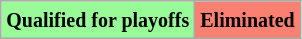<table class="wikitable">
<tr>
<td style="background:#98fb98;"><small><strong>Qualified for playoffs</strong></small></td>
<td style="background:salmon;"><small><strong>Eliminated</strong> </small></td>
</tr>
</table>
